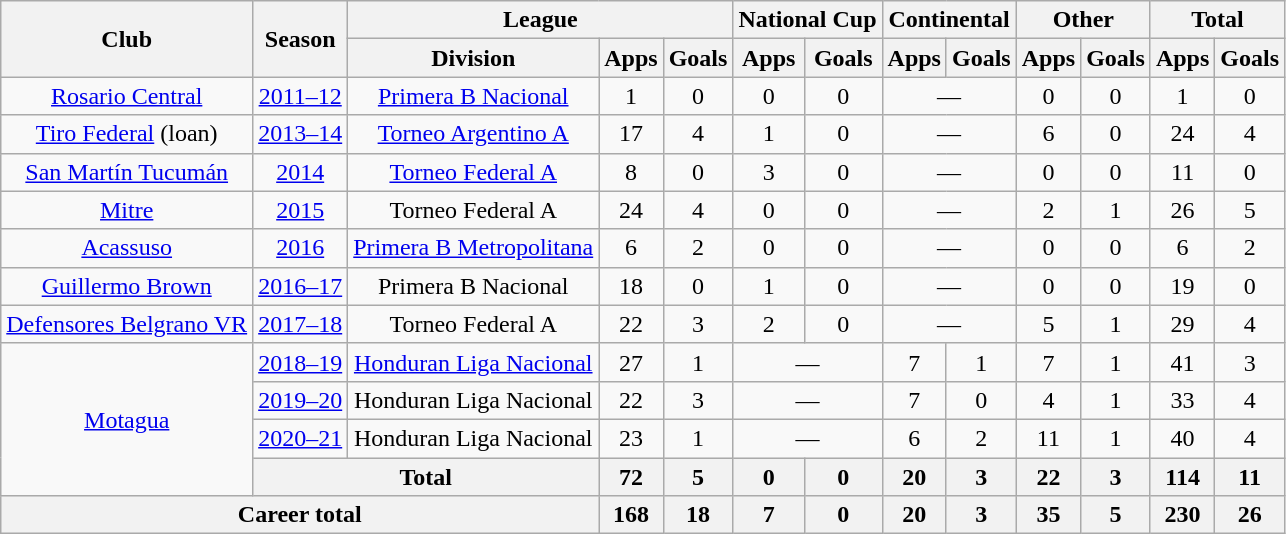<table class="wikitable" style="text-align:center">
<tr>
<th rowspan="2">Club</th>
<th rowspan="2">Season</th>
<th colspan="3">League</th>
<th colspan="2">National Cup</th>
<th colspan="2">Continental</th>
<th colspan="2">Other</th>
<th colspan="2">Total</th>
</tr>
<tr>
<th>Division</th>
<th>Apps</th>
<th>Goals</th>
<th>Apps</th>
<th>Goals</th>
<th>Apps</th>
<th>Goals</th>
<th>Apps</th>
<th>Goals</th>
<th>Apps</th>
<th>Goals</th>
</tr>
<tr>
<td rowspan="1"><a href='#'>Rosario Central</a></td>
<td><a href='#'>2011–12</a></td>
<td><a href='#'>Primera B Nacional</a></td>
<td>1</td>
<td>0</td>
<td>0</td>
<td>0</td>
<td colspan="2">—</td>
<td>0</td>
<td>0</td>
<td>1</td>
<td>0</td>
</tr>
<tr>
<td rowspan="1"><a href='#'>Tiro Federal</a> (loan)</td>
<td><a href='#'>2013–14</a></td>
<td><a href='#'>Torneo Argentino A</a></td>
<td>17</td>
<td>4</td>
<td>1</td>
<td>0</td>
<td colspan="2">—</td>
<td>6</td>
<td>0</td>
<td>24</td>
<td>4</td>
</tr>
<tr>
<td rowspan="1"><a href='#'>San Martín Tucumán</a></td>
<td><a href='#'>2014</a></td>
<td><a href='#'>Torneo Federal A</a></td>
<td>8</td>
<td>0</td>
<td>3</td>
<td>0</td>
<td colspan="2">—</td>
<td>0</td>
<td>0</td>
<td>11</td>
<td>0</td>
</tr>
<tr>
<td rowspan="1"><a href='#'>Mitre</a></td>
<td><a href='#'>2015</a></td>
<td>Torneo Federal A</td>
<td>24</td>
<td>4</td>
<td>0</td>
<td>0</td>
<td colspan="2">—</td>
<td>2</td>
<td>1</td>
<td>26</td>
<td>5</td>
</tr>
<tr>
<td rowspan="1"><a href='#'>Acassuso</a></td>
<td><a href='#'>2016</a></td>
<td><a href='#'>Primera B Metropolitana</a></td>
<td>6</td>
<td>2</td>
<td>0</td>
<td>0</td>
<td colspan="2">—</td>
<td>0</td>
<td>0</td>
<td>6</td>
<td>2</td>
</tr>
<tr>
<td rowspan="1"><a href='#'>Guillermo Brown</a></td>
<td><a href='#'>2016–17</a></td>
<td>Primera B Nacional</td>
<td>18</td>
<td>0</td>
<td>1</td>
<td>0</td>
<td colspan="2">—</td>
<td>0</td>
<td>0</td>
<td>19</td>
<td>0</td>
</tr>
<tr>
<td rowspan="1"><a href='#'>Defensores Belgrano VR</a></td>
<td><a href='#'>2017–18</a></td>
<td>Torneo Federal A</td>
<td>22</td>
<td>3</td>
<td>2</td>
<td>0</td>
<td colspan="2">—</td>
<td>5</td>
<td>1</td>
<td>29</td>
<td>4</td>
</tr>
<tr>
<td rowspan="4"><a href='#'>Motagua</a></td>
<td><a href='#'>2018–19</a></td>
<td><a href='#'>Honduran Liga Nacional</a></td>
<td>27</td>
<td>1</td>
<td colspan="2">—</td>
<td>7</td>
<td>1</td>
<td>7</td>
<td>1</td>
<td>41</td>
<td>3</td>
</tr>
<tr>
<td><a href='#'>2019–20</a></td>
<td>Honduran Liga Nacional</td>
<td>22</td>
<td>3</td>
<td colspan="2">—</td>
<td>7</td>
<td>0</td>
<td>4</td>
<td>1</td>
<td>33</td>
<td>4</td>
</tr>
<tr>
<td><a href='#'>2020–21</a></td>
<td>Honduran Liga Nacional</td>
<td>23</td>
<td>1</td>
<td colspan="2">—</td>
<td>6</td>
<td>2</td>
<td>11</td>
<td>1</td>
<td>40</td>
<td>4</td>
</tr>
<tr>
<th colspan="2">Total</th>
<th>72</th>
<th>5</th>
<th>0</th>
<th>0</th>
<th>20</th>
<th>3</th>
<th>22</th>
<th>3</th>
<th>114</th>
<th>11</th>
</tr>
<tr>
<th colspan="3">Career total</th>
<th>168</th>
<th>18</th>
<th>7</th>
<th>0</th>
<th>20</th>
<th>3</th>
<th>35</th>
<th>5</th>
<th>230</th>
<th>26</th>
</tr>
</table>
